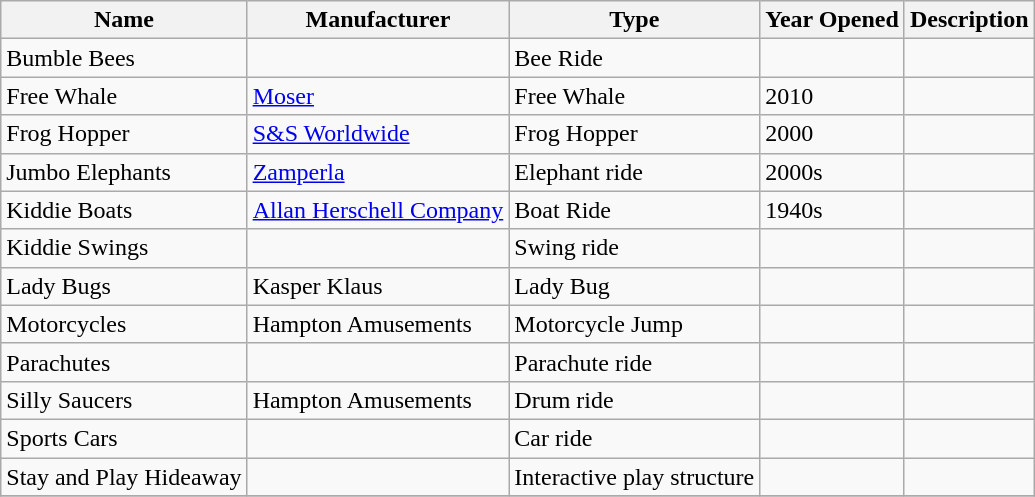<table class="wikitable sortable">
<tr>
<th>Name</th>
<th>Manufacturer</th>
<th>Type</th>
<th>Year Opened</th>
<th>Description</th>
</tr>
<tr>
<td>Bumble Bees</td>
<td></td>
<td>Bee Ride</td>
<td></td>
<td></td>
</tr>
<tr>
<td>Free Whale</td>
<td><a href='#'>Moser</a></td>
<td>Free Whale</td>
<td>2010</td>
<td></td>
</tr>
<tr>
<td>Frog Hopper</td>
<td><a href='#'>S&S Worldwide</a></td>
<td>Frog Hopper</td>
<td>2000</td>
<td></td>
</tr>
<tr>
<td>Jumbo Elephants</td>
<td><a href='#'>Zamperla</a></td>
<td>Elephant ride</td>
<td>2000s</td>
<td></td>
</tr>
<tr>
<td>Kiddie Boats</td>
<td><a href='#'>Allan Herschell Company</a></td>
<td>Boat Ride</td>
<td>1940s</td>
<td></td>
</tr>
<tr>
<td>Kiddie Swings</td>
<td></td>
<td>Swing ride</td>
<td></td>
<td></td>
</tr>
<tr>
<td>Lady Bugs</td>
<td>Kasper Klaus</td>
<td>Lady Bug</td>
<td></td>
<td></td>
</tr>
<tr>
<td>Motorcycles</td>
<td>Hampton Amusements</td>
<td>Motorcycle Jump</td>
<td></td>
<td></td>
</tr>
<tr>
<td>Parachutes</td>
<td></td>
<td>Parachute ride</td>
<td></td>
<td></td>
</tr>
<tr>
<td>Silly Saucers</td>
<td>Hampton Amusements</td>
<td>Drum ride</td>
<td></td>
<td></td>
</tr>
<tr>
<td>Sports Cars</td>
<td></td>
<td>Car ride</td>
<td></td>
<td></td>
</tr>
<tr>
<td>Stay and Play Hideaway</td>
<td></td>
<td>Interactive play structure</td>
<td></td>
<td></td>
</tr>
<tr>
</tr>
</table>
